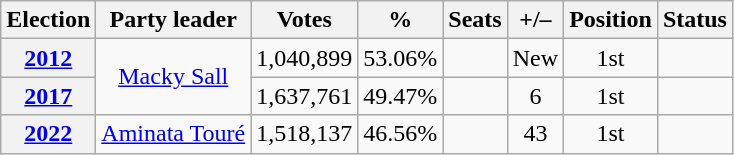<table class="wikitable" style="text-align:center">
<tr>
<th>Election</th>
<th>Party leader</th>
<th>Votes</th>
<th>%</th>
<th>Seats</th>
<th>+/–</th>
<th><strong>Position</strong></th>
<th><strong>Status</strong></th>
</tr>
<tr>
<th><a href='#'>2012</a></th>
<td rowspan="2"><a href='#'>Macky Sall</a></td>
<td>1,040,899</td>
<td>53.06%</td>
<td></td>
<td>New</td>
<td> 1st</td>
<td></td>
</tr>
<tr>
<th><a href='#'>2017</a></th>
<td>1,637,761</td>
<td>49.47%</td>
<td></td>
<td> 6</td>
<td> 1st</td>
<td></td>
</tr>
<tr>
<th><a href='#'>2022</a></th>
<td><a href='#'>Aminata Touré</a></td>
<td>1,518,137</td>
<td>46.56%</td>
<td></td>
<td> 43</td>
<td> 1st</td>
<td></td>
</tr>
</table>
